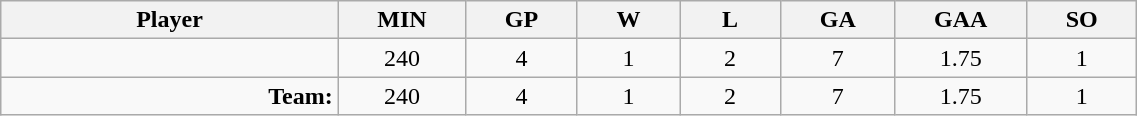<table class="wikitable sortable" width="60%">
<tr>
<th bgcolor="#DDDDFF" width="10%">Player</th>
<th width="3%" bgcolor="#DDDDFF" title="Minutes played">MIN</th>
<th width="3%" bgcolor="#DDDDFF" title="Games played in">GP</th>
<th width="3%" bgcolor="#DDDDFF" title="Games played in">W</th>
<th width="3%" bgcolor="#DDDDFF"title="Games played in">L</th>
<th width="3%" bgcolor="#DDDDFF" title="Goals against">GA</th>
<th width="3%" bgcolor="#DDDDFF" title="Goals against average">GAA</th>
<th width="3%" bgcolor="#DDDDFF" title="Shut-outs">SO</th>
</tr>
<tr align="center">
<td align="right"></td>
<td>240</td>
<td>4</td>
<td>1</td>
<td>2</td>
<td>7</td>
<td>1.75</td>
<td>1</td>
</tr>
<tr align="center">
<td align="right"><strong>Team:</strong></td>
<td>240</td>
<td>4</td>
<td>1</td>
<td>2</td>
<td>7</td>
<td>1.75</td>
<td>1</td>
</tr>
</table>
